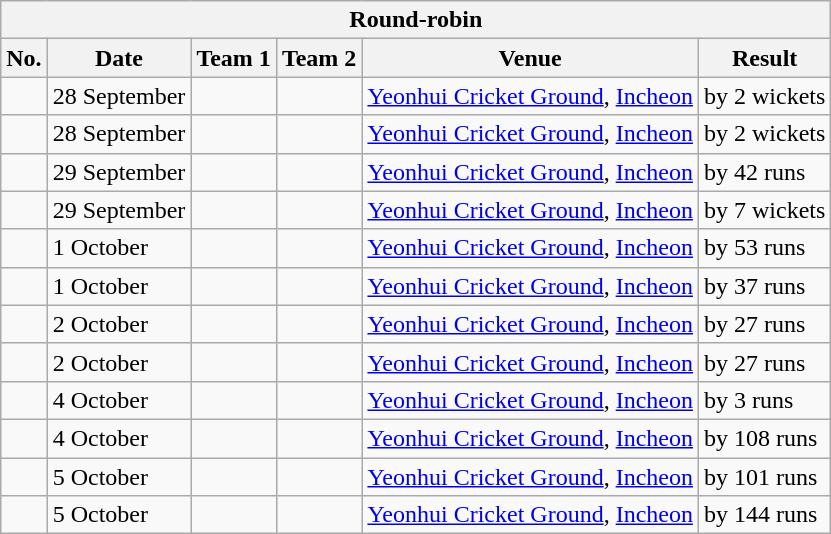<table class="wikitable">
<tr>
<th colspan="6">Round-robin</th>
</tr>
<tr>
<th>No.</th>
<th>Date</th>
<th>Team 1</th>
<th>Team 2</th>
<th>Venue</th>
<th>Result</th>
</tr>
<tr>
<td></td>
<td>28 September</td>
<td></td>
<td></td>
<td><a href='#'>Yeonhui Cricket Ground</a>, <a href='#'>Incheon</a></td>
<td> by 2 wickets</td>
</tr>
<tr>
<td></td>
<td>28 September</td>
<td></td>
<td></td>
<td><a href='#'>Yeonhui Cricket Ground</a>, <a href='#'>Incheon</a></td>
<td> by 2 wickets</td>
</tr>
<tr>
<td></td>
<td>29 September</td>
<td></td>
<td></td>
<td><a href='#'>Yeonhui Cricket Ground</a>, <a href='#'>Incheon</a></td>
<td> by 42 runs</td>
</tr>
<tr>
<td></td>
<td>29 September</td>
<td></td>
<td></td>
<td><a href='#'>Yeonhui Cricket Ground</a>, <a href='#'>Incheon</a></td>
<td> by 7 wickets</td>
</tr>
<tr>
<td></td>
<td>1 October</td>
<td></td>
<td></td>
<td><a href='#'>Yeonhui Cricket Ground</a>, <a href='#'>Incheon</a></td>
<td> by 53 runs</td>
</tr>
<tr>
<td></td>
<td>1 October</td>
<td></td>
<td></td>
<td><a href='#'>Yeonhui Cricket Ground</a>, <a href='#'>Incheon</a></td>
<td> by 37 runs</td>
</tr>
<tr>
<td></td>
<td>2 October</td>
<td></td>
<td></td>
<td><a href='#'>Yeonhui Cricket Ground</a>, <a href='#'>Incheon</a></td>
<td> by 27 runs</td>
</tr>
<tr>
<td></td>
<td>2 October</td>
<td></td>
<td></td>
<td><a href='#'>Yeonhui Cricket Ground</a>, <a href='#'>Incheon</a></td>
<td> by 27 runs</td>
</tr>
<tr>
<td></td>
<td>4 October</td>
<td></td>
<td></td>
<td><a href='#'>Yeonhui Cricket Ground</a>, <a href='#'>Incheon</a></td>
<td> by 3 runs</td>
</tr>
<tr>
<td></td>
<td>4 October</td>
<td></td>
<td></td>
<td><a href='#'>Yeonhui Cricket Ground</a>, <a href='#'>Incheon</a></td>
<td> by 108 runs</td>
</tr>
<tr>
<td></td>
<td>5 October</td>
<td></td>
<td></td>
<td><a href='#'>Yeonhui Cricket Ground</a>, <a href='#'>Incheon</a></td>
<td> by 101 runs</td>
</tr>
<tr>
<td></td>
<td>5 October</td>
<td></td>
<td></td>
<td><a href='#'>Yeonhui Cricket Ground</a>, <a href='#'>Incheon</a></td>
<td> by 144 runs</td>
</tr>
</table>
